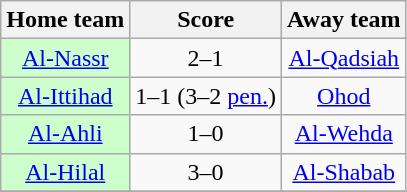<table class="wikitable" style="text-align: center">
<tr>
<th>Home team</th>
<th>Score</th>
<th>Away team</th>
</tr>
<tr>
<td bgcolor="ccffcc"><a href='#'>Al-Nassr</a></td>
<td>2–1</td>
<td><a href='#'>Al-Qadsiah</a></td>
</tr>
<tr>
<td bgcolor="ccffcc"><a href='#'>Al-Ittihad</a></td>
<td>1–1 (3–2 <a href='#'>pen.</a>)</td>
<td><a href='#'>Ohod</a></td>
</tr>
<tr>
<td bgcolor="ccffcc"><a href='#'>Al-Ahli</a></td>
<td>1–0</td>
<td><a href='#'>Al-Wehda</a></td>
</tr>
<tr>
<td bgcolor="ccffcc"><a href='#'>Al-Hilal</a></td>
<td>3–0</td>
<td><a href='#'>Al-Shabab</a></td>
</tr>
<tr>
</tr>
</table>
